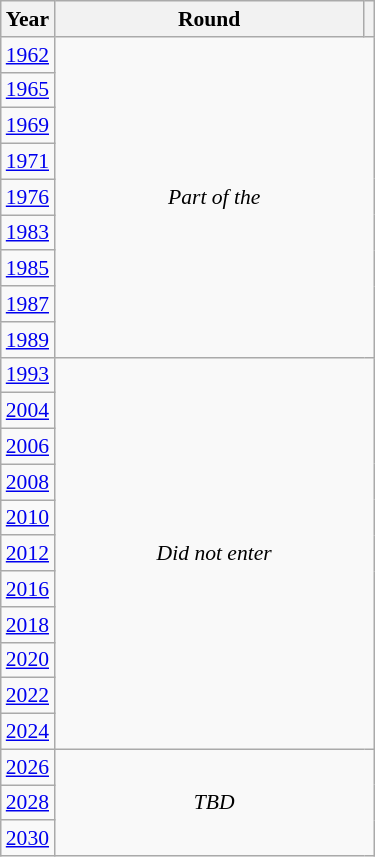<table class="wikitable" style="text-align: center; font-size:90%">
<tr>
<th>Year</th>
<th style="width:200px">Round</th>
<th></th>
</tr>
<tr>
<td><a href='#'>1962</a></td>
<td colspan="2" rowspan="9"><em>Part of the </em></td>
</tr>
<tr>
<td><a href='#'>1965</a></td>
</tr>
<tr>
<td><a href='#'>1969</a></td>
</tr>
<tr>
<td><a href='#'>1971</a></td>
</tr>
<tr>
<td><a href='#'>1976</a></td>
</tr>
<tr>
<td><a href='#'>1983</a></td>
</tr>
<tr>
<td><a href='#'>1985</a></td>
</tr>
<tr>
<td><a href='#'>1987</a></td>
</tr>
<tr>
<td><a href='#'>1989</a></td>
</tr>
<tr>
<td><a href='#'>1993</a></td>
<td colspan="2" rowspan="11"><em>Did not enter</em></td>
</tr>
<tr>
<td><a href='#'>2004</a></td>
</tr>
<tr>
<td><a href='#'>2006</a></td>
</tr>
<tr>
<td><a href='#'>2008</a></td>
</tr>
<tr>
<td><a href='#'>2010</a></td>
</tr>
<tr>
<td><a href='#'>2012</a></td>
</tr>
<tr>
<td><a href='#'>2016</a></td>
</tr>
<tr>
<td><a href='#'>2018</a></td>
</tr>
<tr>
<td><a href='#'>2020</a></td>
</tr>
<tr>
<td><a href='#'>2022</a></td>
</tr>
<tr>
<td><a href='#'>2024</a></td>
</tr>
<tr>
<td><a href='#'>2026</a></td>
<td colspan="2" rowspan="3"><em>TBD</em></td>
</tr>
<tr>
<td><a href='#'>2028</a></td>
</tr>
<tr>
<td><a href='#'>2030</a></td>
</tr>
</table>
